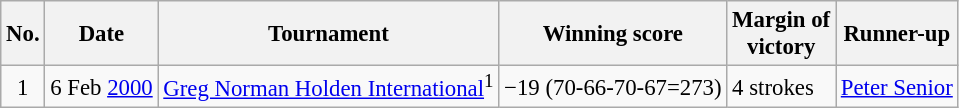<table class="wikitable" style="font-size:95%;">
<tr>
<th>No.</th>
<th>Date</th>
<th>Tournament</th>
<th>Winning score</th>
<th>Margin of<br>victory</th>
<th>Runner-up</th>
</tr>
<tr>
<td align=center>1</td>
<td>6 Feb <a href='#'>2000</a></td>
<td><a href='#'>Greg Norman Holden International</a><sup>1</sup></td>
<td>−19 (70-66-70-67=273)</td>
<td>4 strokes</td>
<td> <a href='#'>Peter Senior</a></td>
</tr>
</table>
